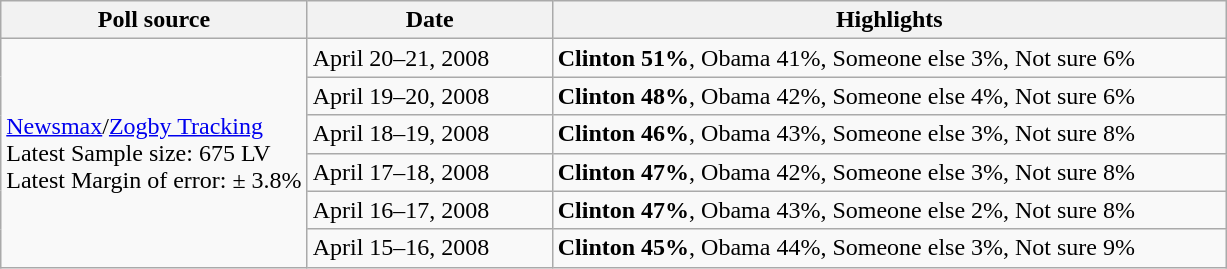<table class="wikitable sortable">
<tr>
<th width="25%">Poll source</th>
<th width="20%">Date</th>
<th width="55%">Highlights</th>
</tr>
<tr>
<td rowspan=6><a href='#'>Newsmax</a>/<a href='#'>Zogby Tracking</a><br>Latest Sample size: 675 LV<br>
Latest Margin of error: ± 3.8%</td>
<td>April 20–21, 2008</td>
<td><strong>Clinton 51%</strong>, Obama 41%, Someone else 3%, Not sure 6%</td>
</tr>
<tr>
<td>April 19–20, 2008</td>
<td><strong>Clinton 48%</strong>, Obama 42%, Someone else 4%, Not sure 6%</td>
</tr>
<tr>
<td>April 18–19, 2008</td>
<td><strong>Clinton 46%</strong>, Obama 43%, Someone else 3%, Not sure 8%</td>
</tr>
<tr>
<td>April 17–18, 2008</td>
<td><strong>Clinton 47%</strong>, Obama 42%, Someone else 3%, Not sure 8%</td>
</tr>
<tr>
<td>April 16–17, 2008</td>
<td><strong>Clinton 47%</strong>, Obama 43%, Someone else 2%, Not sure 8%</td>
</tr>
<tr>
<td>April 15–16, 2008</td>
<td><strong>Clinton 45%</strong>, Obama 44%, Someone else 3%, Not sure 9%</td>
</tr>
</table>
